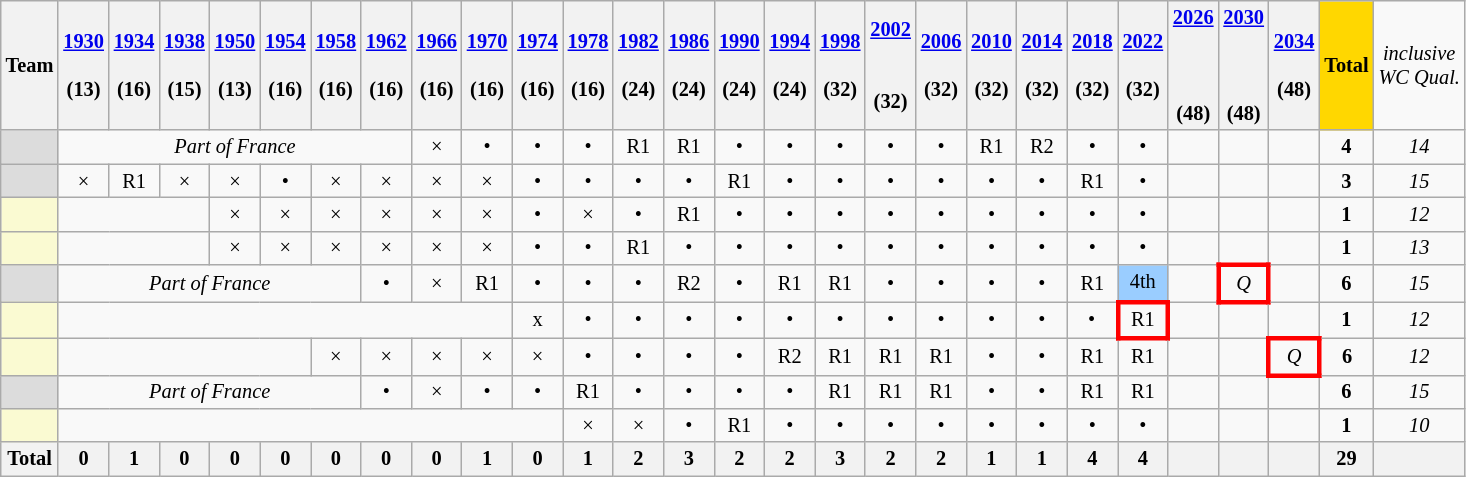<table class="wikitable sortable" style="text-align:center; font-size:85%;">
<tr>
<th>Team</th>
<th><a href='#'>1930</a><br><br>(13)</th>
<th><a href='#'>1934</a><br><br>(16)</th>
<th><a href='#'>1938</a><br><br>(15)</th>
<th><a href='#'>1950</a><br><br>(13)</th>
<th><a href='#'>1954</a><br><br>(16)</th>
<th><a href='#'>1958</a><br><br>(16)</th>
<th><a href='#'>1962</a><br><br>(16)</th>
<th><a href='#'>1966</a><br><br>(16)</th>
<th><a href='#'>1970</a><br><br>(16)</th>
<th><a href='#'>1974</a><br><br>(16)</th>
<th><a href='#'>1978</a><br><br>(16)</th>
<th><a href='#'>1982</a><br><br>(24)</th>
<th><a href='#'>1986</a><br><br>(24)</th>
<th><a href='#'>1990</a><br><br>(24)</th>
<th><a href='#'>1994</a><br><br>(24)</th>
<th><a href='#'>1998</a><br><br>(32)</th>
<th><a href='#'>2002</a><br><br><br>(32)</th>
<th><a href='#'>2006</a><br><br>(32)</th>
<th><a href='#'>2010</a><br><br>(32)</th>
<th><a href='#'>2014</a><br><br>(32)</th>
<th><a href='#'>2018</a><br><br>(32)</th>
<th><a href='#'>2022</a><br><br>(32)</th>
<th><a href='#'>2026</a><br><br><br><br>(48)</th>
<th><a href='#'>2030</a><br><br><br><br>(48)</th>
<th><a href='#'>2034</a><br><br>(48)</th>
<td bgcolor=gold><strong>Total</strong></td>
<td><em>inclusive <br> WC Qual.</em></td>
</tr>
<tr>
<td align=left bgcolor=DCDCDC></td>
<td colspan=7><em>Part of France</em></td>
<td>×</td>
<td>•</td>
<td>•</td>
<td>•</td>
<td>R1<br></td>
<td>R1<br></td>
<td>•</td>
<td>•</td>
<td>•</td>
<td>•</td>
<td>•</td>
<td>R1<br></td>
<td>R2<br></td>
<td>•</td>
<td>•</td>
<td></td>
<td></td>
<td></td>
<td><strong>4</strong></td>
<td><em>14</em></td>
</tr>
<tr>
<td align=left bgcolor=DCDCDC></td>
<td>×</td>
<td>R1<br></td>
<td>×</td>
<td>×</td>
<td>•</td>
<td>×</td>
<td>×</td>
<td>×</td>
<td>×</td>
<td>•</td>
<td>•</td>
<td>•</td>
<td>•</td>
<td>R1<br></td>
<td>•</td>
<td>•</td>
<td>•</td>
<td>•</td>
<td>•</td>
<td>•</td>
<td>R1<br></td>
<td>•</td>
<td></td>
<td></td>
<td></td>
<td><strong>3</strong></td>
<td><em>15</em></td>
</tr>
<tr>
<td align=left bgcolor=FAFAD2></td>
<td colspan=3></td>
<td>×</td>
<td>×</td>
<td>×</td>
<td>×</td>
<td>×</td>
<td>×</td>
<td>•</td>
<td>×</td>
<td>•</td>
<td>R1<br></td>
<td>•</td>
<td>•</td>
<td>•</td>
<td>•</td>
<td>•</td>
<td>•</td>
<td>•</td>
<td>•</td>
<td>•</td>
<td></td>
<td></td>
<td></td>
<td><strong>1</strong></td>
<td><em>12</em></td>
</tr>
<tr>
<td align=left bgcolor=FAFAD2></td>
<td colspan=3></td>
<td>×</td>
<td>×</td>
<td>×</td>
<td>×</td>
<td>×</td>
<td>×</td>
<td>•</td>
<td>•</td>
<td>R1<br></td>
<td>•</td>
<td>•</td>
<td>•</td>
<td>•</td>
<td>•</td>
<td>•</td>
<td>•</td>
<td>•</td>
<td>•</td>
<td>•</td>
<td></td>
<td></td>
<td></td>
<td><strong>1</strong></td>
<td><em>13</em></td>
</tr>
<tr>
<td align=left bgcolor=DCDCDC></td>
<td colspan=6><em>Part of France</em></td>
<td>•</td>
<td>×</td>
<td>R1<br></td>
<td>•</td>
<td>•</td>
<td>•</td>
<td>R2<br></td>
<td>•</td>
<td>R1<br></td>
<td>R1<br></td>
<td>•</td>
<td>•</td>
<td>•</td>
<td>•</td>
<td>R1<br></td>
<td bgcolor=#9acdff>4th</td>
<td></td>
<td style="border:3px solid red"><em>Q</em></td>
<td></td>
<td><strong>6</strong></td>
<td><em>15</em></td>
</tr>
<tr>
<td align=left bgcolor=FAFAD2></td>
<td colspan=9></td>
<td>x</td>
<td>•</td>
<td>•</td>
<td>•</td>
<td>•</td>
<td>•</td>
<td>•</td>
<td>•</td>
<td>•</td>
<td>•</td>
<td>•</td>
<td>•</td>
<td style="border:3px solid red">R1<br></td>
<td></td>
<td></td>
<td></td>
<td><strong>1</strong></td>
<td><em>12</em></td>
</tr>
<tr>
<td align=left bgcolor=FAFAD2></td>
<td colspan=5></td>
<td>×</td>
<td>×</td>
<td>×</td>
<td>×</td>
<td>×</td>
<td>•</td>
<td>•</td>
<td>•</td>
<td>•</td>
<td>R2<br></td>
<td>R1<br></td>
<td>R1<br></td>
<td>R1<br></td>
<td>•</td>
<td>•</td>
<td>R1<br></td>
<td>R1<br></td>
<td></td>
<td></td>
<td style="border:3px solid red"><em>Q</em></td>
<td><strong>6</strong></td>
<td><em>12</em></td>
</tr>
<tr>
<td align=left bgcolor=DCDCDC></td>
<td colspan=6><em>Part of France</em></td>
<td>•</td>
<td>×</td>
<td>•</td>
<td>•</td>
<td>R1<br></td>
<td>•</td>
<td>•</td>
<td>•</td>
<td>•</td>
<td>R1<br></td>
<td>R1<br></td>
<td>R1<br></td>
<td>•</td>
<td>•</td>
<td>R1<br></td>
<td>R1<br></td>
<td></td>
<td></td>
<td></td>
<td><strong>6</strong></td>
<td><em>15</em></td>
</tr>
<tr>
<td align=left bgcolor=FAFAD2></td>
<td colspan=10></td>
<td>×</td>
<td>×</td>
<td>•</td>
<td>R1<br></td>
<td>•</td>
<td>•</td>
<td>•</td>
<td>•</td>
<td>•</td>
<td>•</td>
<td>•</td>
<td>•</td>
<td></td>
<td></td>
<td></td>
<td><strong>1</strong></td>
<td><em>10</em></td>
</tr>
<tr>
<th>Total</th>
<th>0</th>
<th>1</th>
<th>0</th>
<th>0</th>
<th>0</th>
<th>0</th>
<th>0</th>
<th>0</th>
<th>1</th>
<th>0</th>
<th>1</th>
<th>2</th>
<th>3</th>
<th>2</th>
<th>2</th>
<th>3</th>
<th>2</th>
<th>2</th>
<th>1</th>
<th>1</th>
<th>4</th>
<th>4</th>
<th></th>
<th></th>
<th></th>
<th>29</th>
<th></th>
</tr>
</table>
